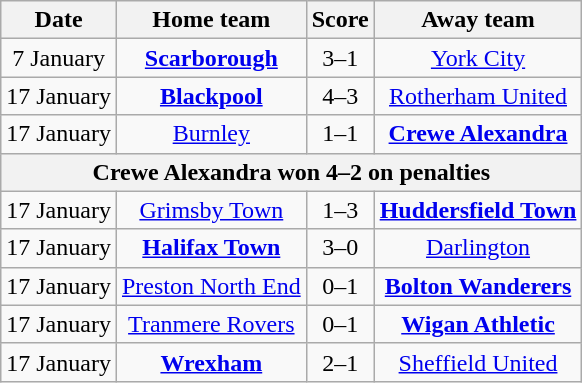<table class="wikitable" style="text-align: center">
<tr>
<th>Date</th>
<th>Home team</th>
<th>Score</th>
<th>Away team</th>
</tr>
<tr>
<td>7 January</td>
<td><strong><a href='#'>Scarborough</a></strong></td>
<td>3–1</td>
<td><a href='#'>York City</a></td>
</tr>
<tr>
<td>17 January</td>
<td><strong><a href='#'>Blackpool</a></strong></td>
<td>4–3</td>
<td><a href='#'>Rotherham United</a></td>
</tr>
<tr>
<td>17 January</td>
<td><a href='#'>Burnley</a></td>
<td>1–1</td>
<td><strong><a href='#'>Crewe Alexandra</a></strong></td>
</tr>
<tr>
<th colspan="5">Crewe Alexandra won 4–2 on penalties</th>
</tr>
<tr>
<td>17 January</td>
<td><a href='#'>Grimsby Town</a></td>
<td>1–3</td>
<td><strong><a href='#'>Huddersfield Town</a></strong></td>
</tr>
<tr>
<td>17 January</td>
<td><strong><a href='#'>Halifax Town</a></strong></td>
<td>3–0</td>
<td><a href='#'>Darlington</a></td>
</tr>
<tr>
<td>17 January</td>
<td><a href='#'>Preston North End</a></td>
<td>0–1</td>
<td><strong><a href='#'>Bolton Wanderers</a></strong></td>
</tr>
<tr>
<td>17 January</td>
<td><a href='#'>Tranmere Rovers</a></td>
<td>0–1</td>
<td><strong><a href='#'>Wigan Athletic</a></strong></td>
</tr>
<tr>
<td>17 January</td>
<td><strong><a href='#'>Wrexham</a></strong></td>
<td>2–1</td>
<td><a href='#'>Sheffield United</a></td>
</tr>
</table>
